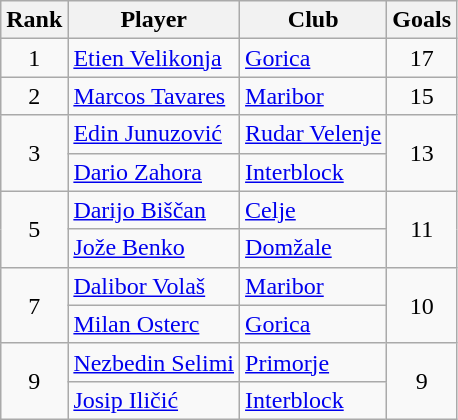<table class="wikitable" style="text-align:left">
<tr>
<th>Rank</th>
<th>Player</th>
<th>Club</th>
<th>Goals</th>
</tr>
<tr>
<td align="center">1</td>
<td> <a href='#'>Etien Velikonja</a></td>
<td><a href='#'>Gorica</a></td>
<td rowspan=1 align=center>17</td>
</tr>
<tr>
<td align="center">2</td>
<td> <a href='#'>Marcos Tavares</a></td>
<td><a href='#'>Maribor</a></td>
<td rowspan=1 align=center>15</td>
</tr>
<tr>
<td rowspan=2 align="center">3</td>
<td> <a href='#'>Edin Junuzović</a></td>
<td><a href='#'>Rudar Velenje</a></td>
<td rowspan=2 align=center>13</td>
</tr>
<tr>
<td> <a href='#'>Dario Zahora</a></td>
<td><a href='#'>Interblock</a></td>
</tr>
<tr>
<td rowspan=2 align="center">5</td>
<td> <a href='#'>Darijo Biščan</a></td>
<td><a href='#'>Celje</a></td>
<td rowspan=2 align=center>11</td>
</tr>
<tr>
<td> <a href='#'>Jože Benko</a></td>
<td><a href='#'>Domžale</a></td>
</tr>
<tr>
<td rowspan=2 align="center">7</td>
<td> <a href='#'>Dalibor Volaš</a></td>
<td><a href='#'>Maribor</a></td>
<td rowspan=2 align=center>10</td>
</tr>
<tr>
<td> <a href='#'>Milan Osterc</a></td>
<td><a href='#'>Gorica</a></td>
</tr>
<tr>
<td rowspan=2 align="center">9</td>
<td> <a href='#'>Nezbedin Selimi</a></td>
<td><a href='#'>Primorje</a></td>
<td rowspan=2 align=center>9</td>
</tr>
<tr>
<td> <a href='#'>Josip Iličić</a></td>
<td><a href='#'>Interblock</a></td>
</tr>
</table>
